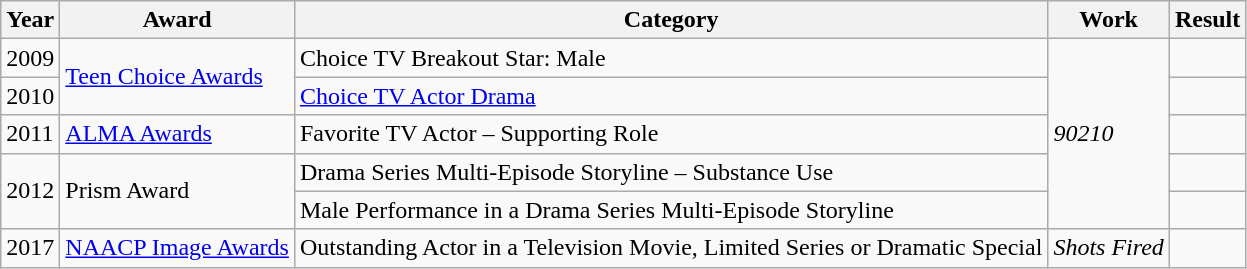<table class="wikitable Sortable">
<tr>
<th>Year</th>
<th>Award</th>
<th>Category</th>
<th>Work</th>
<th>Result</th>
</tr>
<tr>
<td>2009</td>
<td rowspan="2"><a href='#'>Teen Choice Awards</a></td>
<td>Choice TV Breakout Star: Male</td>
<td rowspan="5"><em>90210</em></td>
<td></td>
</tr>
<tr>
<td>2010</td>
<td><a href='#'>Choice TV Actor Drama</a></td>
<td></td>
</tr>
<tr>
<td>2011</td>
<td><a href='#'>ALMA Awards</a></td>
<td>Favorite TV Actor – Supporting Role</td>
<td></td>
</tr>
<tr>
<td rowspan="2">2012</td>
<td rowspan="2">Prism Award</td>
<td>Drama Series Multi-Episode Storyline – Substance Use</td>
<td></td>
</tr>
<tr>
<td>Male Performance in a Drama Series Multi-Episode Storyline</td>
<td></td>
</tr>
<tr>
<td>2017</td>
<td><a href='#'>NAACP Image Awards</a></td>
<td>Outstanding Actor in a Television Movie, Limited Series or Dramatic Special</td>
<td><em>Shots Fired</em></td>
<td></td>
</tr>
</table>
